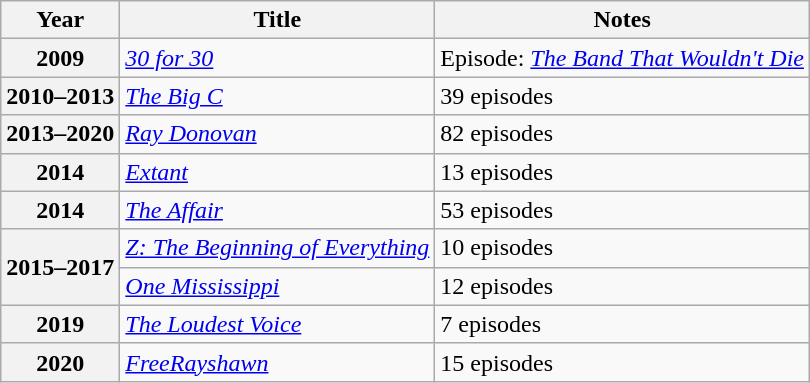<table class="wikitable plainrowheaders">
<tr>
<th scope="col">Year</th>
<th scope="col">Title</th>
<th scope="col">Notes</th>
</tr>
<tr>
<th scope="row">2009</th>
<td><em><a href='#'>30 for 30</a></em></td>
<td>Episode: <em><a href='#'>The Band That Wouldn't Die</a></em></td>
</tr>
<tr>
<th scope="row">2010–2013</th>
<td><em><a href='#'>The Big C</a></em></td>
<td>39 episodes</td>
</tr>
<tr>
<th scope="row">2013–2020</th>
<td><em><a href='#'>Ray Donovan</a></em></td>
<td>82 episodes</td>
</tr>
<tr>
<th scope="row">2014</th>
<td><em><a href='#'>Extant</a></em></td>
<td>13 episodes</td>
</tr>
<tr>
<th scope="row">2014</th>
<td><em><a href='#'>The Affair</a></em></td>
<td>53 episodes</td>
</tr>
<tr>
<th scope="row" rowspan="2">2015–2017</th>
<td><em><a href='#'>Z: The Beginning of Everything</a></em></td>
<td>10 episodes</td>
</tr>
<tr>
<td><em><a href='#'>One Mississippi</a></em></td>
<td>12 episodes</td>
</tr>
<tr>
<th scope="row">2019</th>
<td><em><a href='#'>The Loudest Voice</a></em></td>
<td>7 episodes</td>
</tr>
<tr>
<th scope="row">2020</th>
<td><em><a href='#'>FreeRayshawn</a></em></td>
<td>15 episodes</td>
</tr>
</table>
